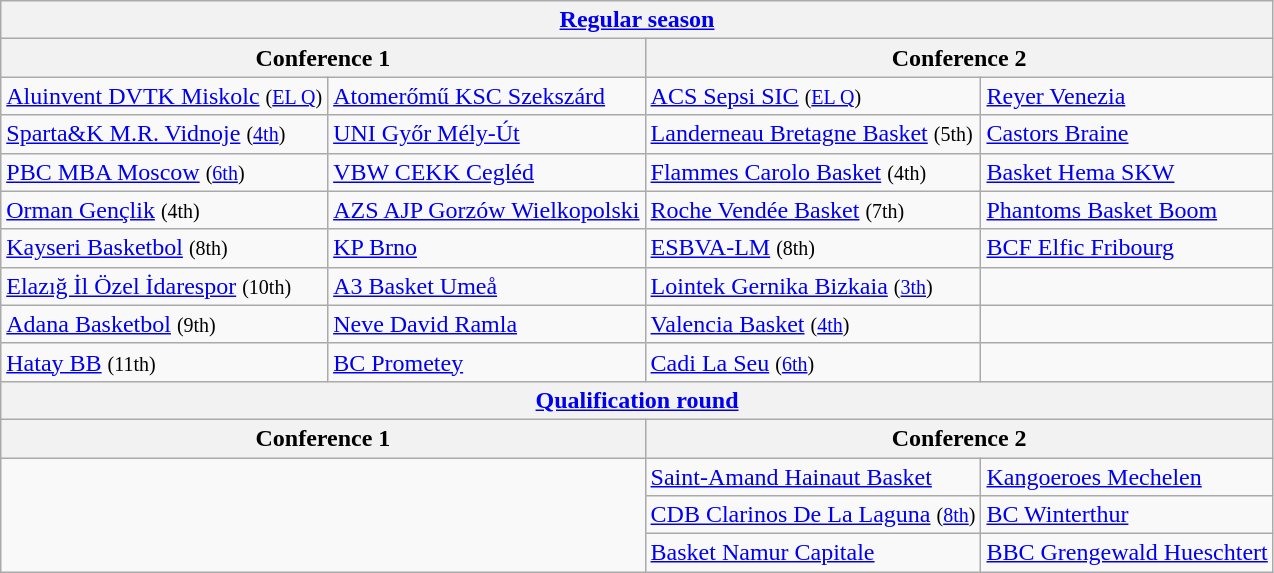<table class="wikitable">
<tr>
<th colspan=4><a href='#'>Regular season</a></th>
</tr>
<tr>
<th colspan=2>Conference 1</th>
<th colspan=2>Conference 2</th>
</tr>
<tr>
<td> <a href='#'>Aluinvent DVTK Miskolc</a> <small>(<a href='#'>EL Q</a>)</small></td>
<td> <a href='#'>Atomerőmű KSC Szekszárd</a></td>
<td> <a href='#'>ACS Sepsi SIC</a> <small>(<a href='#'>EL Q</a>)</small></td>
<td> <a href='#'>Reyer Venezia</a></td>
</tr>
<tr>
<td> <a href='#'>Sparta&K M.R. Vidnoje</a> <small>(<a href='#'>4th</a>)</small></td>
<td> <a href='#'>UNI Győr Mély-Út</a></td>
<td> <a href='#'>Landerneau Bretagne Basket</a> <small>(5th)</small></td>
<td> <a href='#'>Castors Braine</a></td>
</tr>
<tr>
<td> <a href='#'>PBC MBA Moscow</a> <small>(<a href='#'>6th</a>)</small></td>
<td> <a href='#'>VBW CEKK Cegléd</a></td>
<td> <a href='#'>Flammes Carolo Basket</a> <small>(4th)</small></td>
<td> <a href='#'>Basket Hema SKW</a></td>
</tr>
<tr>
<td> <a href='#'>Orman Gençlik</a> <small>(4th)</small></td>
<td> <a href='#'>AZS AJP Gorzów Wielkopolski</a></td>
<td> <a href='#'>Roche Vendée Basket</a> <small>(7th)</small></td>
<td> <a href='#'>Phantoms Basket Boom</a></td>
</tr>
<tr>
<td> <a href='#'>Kayseri Basketbol</a> <small>(8th)</small></td>
<td> <a href='#'>KP Brno</a></td>
<td> <a href='#'>ESBVA-LM</a> <small>(8th)</small></td>
<td> <a href='#'>BCF Elfic Fribourg</a></td>
</tr>
<tr>
<td> <a href='#'>Elazığ İl Özel İdarespor</a> <small>(10th)</small></td>
<td> <a href='#'>A3 Basket Umeå</a></td>
<td> <a href='#'>Lointek Gernika Bizkaia</a> <small>(<a href='#'>3th</a>)</small></td>
<td></td>
</tr>
<tr>
<td> <a href='#'>Adana Basketbol</a> <small>(9th)</small></td>
<td> <a href='#'>Neve David Ramla</a></td>
<td> <a href='#'>Valencia Basket</a> <small>(<a href='#'>4th</a>)</small></td>
<td></td>
</tr>
<tr>
<td> <a href='#'>Hatay BB</a> <small>(11th)</small></td>
<td> <a href='#'>BC Prometey</a></td>
<td> <a href='#'>Cadi La Seu</a> <small>(<a href='#'>6th</a>)</small></td>
<td></td>
</tr>
<tr>
<th colspan=4><a href='#'>Qualification round</a></th>
</tr>
<tr>
<th colspan=2>Conference 1</th>
<th colspan=2>Conference 2</th>
</tr>
<tr>
<td rowspan=3 colspan=2></td>
<td> <a href='#'>Saint-Amand Hainaut Basket</a></td>
<td> <a href='#'>Kangoeroes Mechelen</a></td>
</tr>
<tr>
<td> <a href='#'>CDB Clarinos De La Laguna</a> <small>(<a href='#'>8th</a>)</small></td>
<td> <a href='#'>BC Winterthur</a></td>
</tr>
<tr>
<td> <a href='#'>Basket Namur Capitale</a></td>
<td> <a href='#'>BBC Grengewald Hueschtert</a></td>
</tr>
</table>
